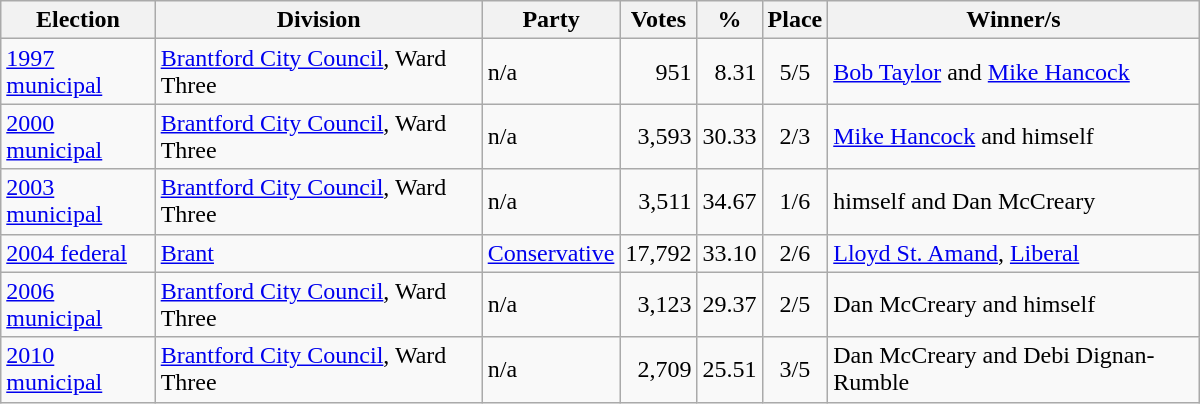<table class="wikitable" width="800">
<tr>
<th align="left">Election</th>
<th align="left">Division</th>
<th align="left">Party</th>
<th align="right">Votes</th>
<th align="right">%</th>
<th align="center">Place</th>
<th align="center">Winner/s</th>
</tr>
<tr>
<td align="left"><a href='#'>1997 municipal</a></td>
<td align="left"><a href='#'>Brantford City Council</a>, Ward Three</td>
<td align="left">n/a</td>
<td align="right">951</td>
<td align="right">8.31</td>
<td align="center">5/5</td>
<td align="left"><a href='#'>Bob Taylor</a> and <a href='#'>Mike Hancock</a></td>
</tr>
<tr>
<td align="left"><a href='#'>2000 municipal</a></td>
<td align="left"><a href='#'>Brantford City Council</a>, Ward Three</td>
<td align="left">n/a</td>
<td align="right">3,593</td>
<td align="right">30.33</td>
<td align="center">2/3</td>
<td align="left"><a href='#'>Mike Hancock</a> and himself</td>
</tr>
<tr>
<td align="left"><a href='#'>2003 municipal</a></td>
<td align="left"><a href='#'>Brantford City Council</a>, Ward Three</td>
<td align="left">n/a</td>
<td align="right">3,511</td>
<td align="right">34.67</td>
<td align="center">1/6</td>
<td align="left">himself and Dan McCreary</td>
</tr>
<tr>
<td align="left"><a href='#'>2004 federal</a></td>
<td align="left"><a href='#'>Brant</a></td>
<td align="left"><a href='#'>Conservative</a></td>
<td align="right">17,792</td>
<td align="right">33.10</td>
<td align="center">2/6</td>
<td align="left"><a href='#'>Lloyd St. Amand</a>, <a href='#'>Liberal</a></td>
</tr>
<tr>
<td align="left"><a href='#'>2006 municipal</a></td>
<td align="left"><a href='#'>Brantford City Council</a>, Ward Three</td>
<td align="left">n/a</td>
<td align="right">3,123</td>
<td align="right">29.37</td>
<td align="center">2/5</td>
<td align="left">Dan McCreary and himself</td>
</tr>
<tr>
<td align="left"><a href='#'>2010 municipal</a></td>
<td align="left"><a href='#'>Brantford City Council</a>, Ward Three</td>
<td align="left">n/a</td>
<td align="right">2,709</td>
<td align="right">25.51</td>
<td align="center">3/5</td>
<td align="left">Dan McCreary and Debi Dignan-Rumble</td>
</tr>
</table>
